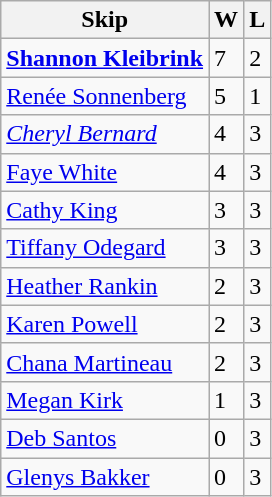<table class="wikitable">
<tr>
<th>Skip</th>
<th>W</th>
<th>L</th>
</tr>
<tr>
<td><strong><a href='#'>Shannon Kleibrink</a></strong></td>
<td>7</td>
<td>2</td>
</tr>
<tr>
<td><a href='#'>Renée Sonnenberg</a></td>
<td>5</td>
<td>1</td>
</tr>
<tr>
<td><em><a href='#'>Cheryl Bernard</a></em></td>
<td>4</td>
<td>3</td>
</tr>
<tr>
<td><a href='#'>Faye White</a></td>
<td>4</td>
<td>3</td>
</tr>
<tr>
<td><a href='#'>Cathy King</a></td>
<td>3</td>
<td>3</td>
</tr>
<tr>
<td><a href='#'>Tiffany Odegard</a></td>
<td>3</td>
<td>3</td>
</tr>
<tr>
<td><a href='#'>Heather Rankin</a></td>
<td>2</td>
<td>3</td>
</tr>
<tr>
<td><a href='#'>Karen Powell</a></td>
<td>2</td>
<td>3</td>
</tr>
<tr>
<td><a href='#'>Chana Martineau</a></td>
<td>2</td>
<td>3</td>
</tr>
<tr>
<td><a href='#'>Megan Kirk</a></td>
<td>1</td>
<td>3</td>
</tr>
<tr>
<td><a href='#'>Deb Santos</a></td>
<td>0</td>
<td>3</td>
</tr>
<tr>
<td><a href='#'>Glenys Bakker</a></td>
<td>0</td>
<td>3</td>
</tr>
</table>
